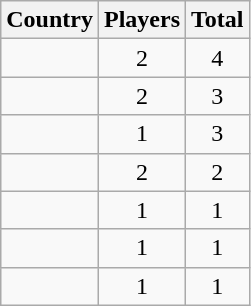<table class="sortable wikitable">
<tr>
<th>Country</th>
<th>Players</th>
<th>Total</th>
</tr>
<tr>
<td></td>
<td align=center>2</td>
<td align=center>4</td>
</tr>
<tr>
<td></td>
<td align=center>2</td>
<td align=center>3</td>
</tr>
<tr>
<td></td>
<td align=center>1</td>
<td align=center>3</td>
</tr>
<tr>
<td></td>
<td align=center>2</td>
<td align=center>2</td>
</tr>
<tr>
<td></td>
<td align=center>1</td>
<td align=center>1</td>
</tr>
<tr>
<td></td>
<td align=center>1</td>
<td align=center>1</td>
</tr>
<tr>
<td></td>
<td align=center>1</td>
<td align=center>1</td>
</tr>
</table>
